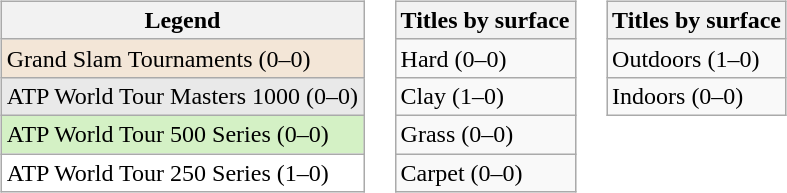<table>
<tr valign=top>
<td><br><table class=wikitable>
<tr>
<th>Legend</th>
</tr>
<tr bgcolor="#f3e6d7">
<td>Grand Slam Tournaments (0–0)</td>
</tr>
<tr bgcolor="#e9e9e9">
<td>ATP World Tour Masters 1000 (0–0)</td>
</tr>
<tr bgcolor="#d4f1c5">
<td>ATP World Tour 500 Series (0–0)</td>
</tr>
<tr bgcolor="#ffffff">
<td>ATP World Tour 250 Series (1–0)</td>
</tr>
</table>
</td>
<td><br><table class=wikitable>
<tr>
<th>Titles by surface</th>
</tr>
<tr>
<td>Hard (0–0)</td>
</tr>
<tr>
<td>Clay (1–0)</td>
</tr>
<tr>
<td>Grass (0–0)</td>
</tr>
<tr>
<td>Carpet (0–0)</td>
</tr>
</table>
</td>
<td><br><table class=wikitable>
<tr>
<th>Titles by surface</th>
</tr>
<tr>
<td>Outdoors (1–0)</td>
</tr>
<tr>
<td>Indoors (0–0)</td>
</tr>
</table>
</td>
</tr>
</table>
